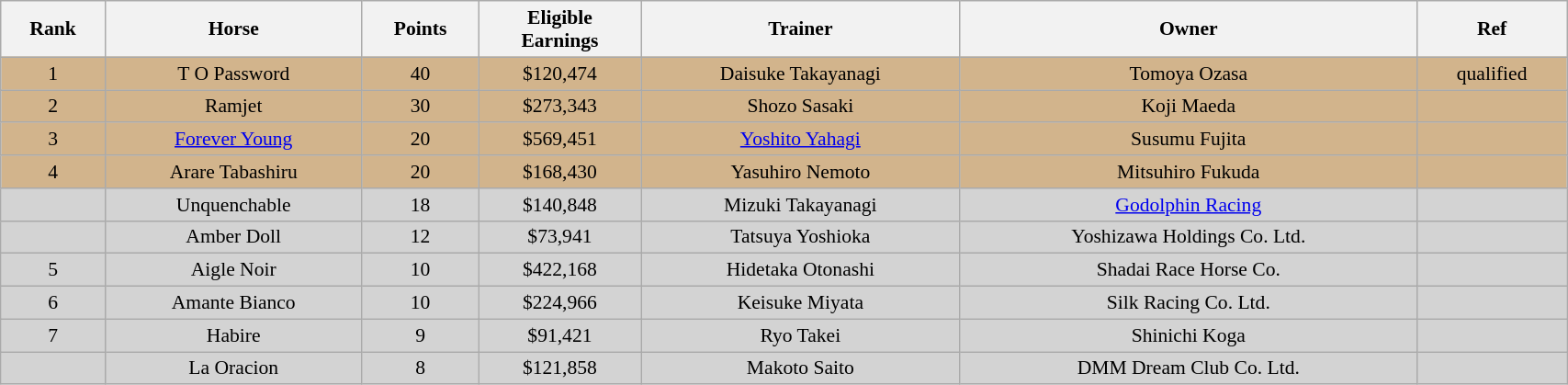<table class="wikitable" style="text-align:center; width:90%; font-size:90%">
<tr>
<th>Rank</th>
<th>Horse</th>
<th>Points</th>
<th>Eligible<br>Earnings</th>
<th>Trainer</th>
<th>Owner</th>
<th>Ref</th>
</tr>
<tr style="background:tan">
<td>1</td>
<td>T O Password</td>
<td>40</td>
<td>$120,474</td>
<td>Daisuke Takayanagi</td>
<td>Tomoya Ozasa</td>
<td>qualified</td>
</tr>
<tr style="background:tan">
<td>2</td>
<td>Ramjet</td>
<td>30</td>
<td>$273,343</td>
<td>Shozo Sasaki</td>
<td>Koji Maeda</td>
<td></td>
</tr>
<tr style="background:tan">
<td>3</td>
<td><a href='#'>Forever Young</a></td>
<td>20</td>
<td>$569,451</td>
<td><a href='#'>Yoshito Yahagi</a></td>
<td>Susumu Fujita</td>
<td></td>
</tr>
<tr style="background:tan">
<td>4</td>
<td>Arare Tabashiru</td>
<td>20</td>
<td>$168,430</td>
<td>Yasuhiro Nemoto</td>
<td>Mitsuhiro Fukuda</td>
<td></td>
</tr>
<tr style="background:lightgrey">
<td></td>
<td>Unquenchable</td>
<td>18</td>
<td>$140,848</td>
<td>Mizuki Takayanagi</td>
<td><a href='#'>Godolphin Racing</a></td>
<td></td>
</tr>
<tr style="background:lightgrey">
<td></td>
<td>Amber Doll</td>
<td>12</td>
<td>$73,941</td>
<td>Tatsuya Yoshioka</td>
<td>Yoshizawa Holdings Co. Ltd.</td>
<td></td>
</tr>
<tr style="background:lightgray">
<td>5</td>
<td>Aigle Noir</td>
<td>10</td>
<td>$422,168</td>
<td>Hidetaka Otonashi</td>
<td>Shadai Race Horse Co.</td>
<td></td>
</tr>
<tr style="background:lightgray">
<td>6</td>
<td>Amante Bianco</td>
<td>10</td>
<td>$224,966</td>
<td>Keisuke Miyata</td>
<td>Silk Racing Co. Ltd.</td>
<td></td>
</tr>
<tr style="background:lightgray">
<td>7</td>
<td>Habire</td>
<td>9</td>
<td>$91,421</td>
<td>Ryo Takei</td>
<td>Shinichi Koga</td>
<td></td>
</tr>
<tr style="background:lightgrey">
<td></td>
<td>La Oracion</td>
<td>8</td>
<td>$121,858</td>
<td>Makoto Saito</td>
<td>DMM Dream Club Co. Ltd.</td>
<td></td>
</tr>
</table>
